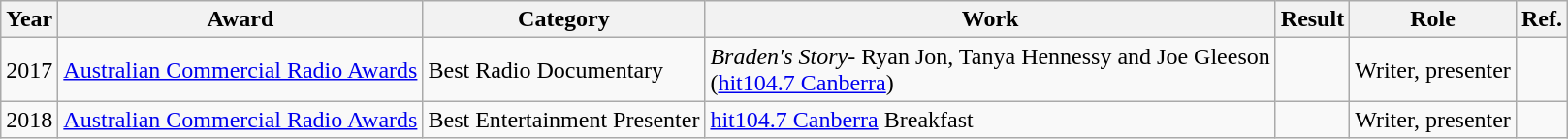<table class="wikitable">
<tr>
<th>Year</th>
<th>Award</th>
<th>Category</th>
<th>Work</th>
<th>Result</th>
<th>Role</th>
<th>Ref.</th>
</tr>
<tr>
<td>2017</td>
<td><a href='#'>Australian Commercial Radio Awards</a></td>
<td>Best Radio Documentary</td>
<td><em>Braden's Story</em>- Ryan Jon, Tanya Hennessy and Joe Gleeson <br>(<a href='#'>hit104.7 Canberra</a>)<br></td>
<td></td>
<td>Writer, presenter</td>
<td></td>
</tr>
<tr>
<td>2018</td>
<td><a href='#'>Australian Commercial Radio Awards</a></td>
<td>Best Entertainment Presenter</td>
<td><a href='#'>hit104.7 Canberra</a> Breakfast</td>
<td></td>
<td>Writer, presenter</td>
<td></td>
</tr>
</table>
